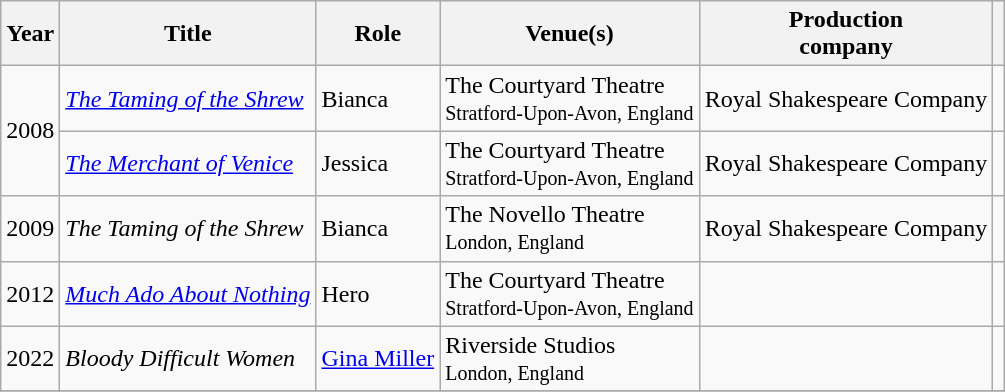<table class="wikitable sortable">
<tr>
<th>Year</th>
<th>Title</th>
<th>Role</th>
<th>Venue(s)</th>
<th>Production <br> company</th>
<th class="unsortable"></th>
</tr>
<tr>
<td rowspan="2">2008</td>
<td><em><a href='#'>The Taming of the Shrew</a></em></td>
<td>Bianca</td>
<td>The Courtyard Theatre <br><small>Stratford-Upon-Avon, England</small></td>
<td>Royal Shakespeare Company</td>
<td></td>
</tr>
<tr>
<td><em><a href='#'>The Merchant of Venice</a></em></td>
<td>Jessica</td>
<td>The Courtyard Theatre <br><small>Stratford-Upon-Avon, England</small></td>
<td>Royal Shakespeare Company</td>
<td></td>
</tr>
<tr>
<td>2009</td>
<td><em>The Taming of the Shrew</em></td>
<td>Bianca</td>
<td>The Novello Theatre <br><small>London, England</small></td>
<td>Royal Shakespeare Company</td>
<td></td>
</tr>
<tr>
<td>2012</td>
<td><em><a href='#'>Much Ado About Nothing</a></em></td>
<td>Hero</td>
<td>The Courtyard Theatre <br><small>Stratford-Upon-Avon, England</small></td>
<td></td>
<td style="text-align: center;"></td>
</tr>
<tr>
<td>2022</td>
<td><em>Bloody Difficult Women</em></td>
<td><a href='#'>Gina Miller</a></td>
<td>Riverside Studios <br><small>London, England</small></td>
<td></td>
<td style="text-align: center;"></td>
</tr>
<tr>
</tr>
</table>
